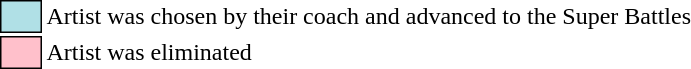<table class="toccolours" style="font-size: 100%; white-space: nowrap;">
<tr>
<td style="background:#b0e0e6; border:1px solid black;">      </td>
<td>Artist was chosen by their coach and advanced to the Super Battles</td>
</tr>
<tr>
<td style="background:#ffc0cb; border:1px solid black;">      </td>
<td>Artist was eliminated</td>
</tr>
</table>
